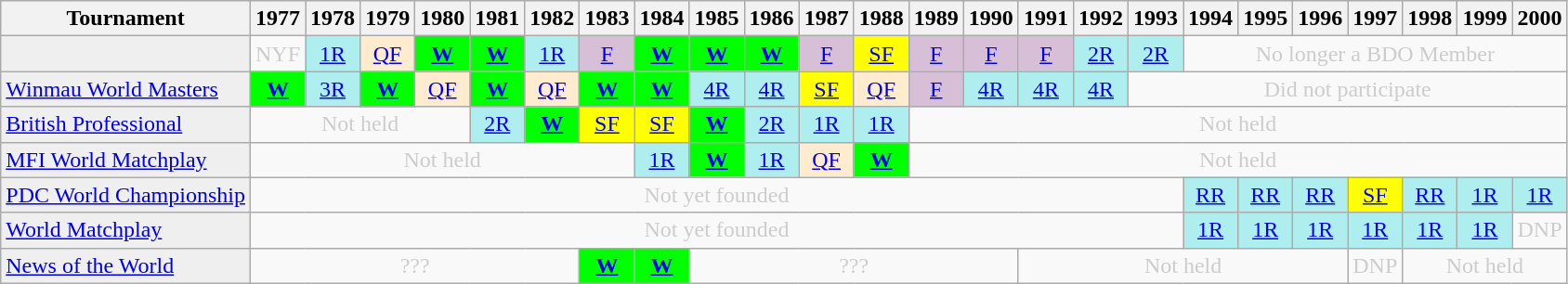<table class="wikitable">
<tr>
<th>Tournament</th>
<th>1977</th>
<th>1978</th>
<th>1979</th>
<th>1980</th>
<th>1981</th>
<th>1982</th>
<th>1983</th>
<th>1984</th>
<th>1985</th>
<th>1986</th>
<th>1987</th>
<th>1988</th>
<th>1989</th>
<th>1990</th>
<th>1991</th>
<th>1992</th>
<th>1993</th>
<th>1994</th>
<th>1995</th>
<th>1996</th>
<th>1997</th>
<th>1998</th>
<th>1999</th>
<th>2000</th>
</tr>
<tr>
<td style="background:#efefef;"></td>
<td style="text-align:center; color:#ccc;">NYF</td>
<td style="text-align:center; background:#afeeee;"><a href='#'>1R</a></td>
<td style="text-align:center; background:#ffebcd;"><a href='#'>QF</a></td>
<td style="text-align:center; background:lime;"><strong><a href='#'>W</a></strong></td>
<td style="text-align:center; background:lime;"><strong><a href='#'>W</a></strong></td>
<td style="text-align:center; background:#afeeee;"><a href='#'>1R</a></td>
<td style="text-align:center; background:thistle;"><a href='#'>F</a></td>
<td style="text-align:center; background:lime;"><strong><a href='#'>W</a></strong></td>
<td style="text-align:center; background:lime;"><strong><a href='#'>W</a></strong></td>
<td style="text-align:center; background:lime;"><strong><a href='#'>W</a></strong></td>
<td style="text-align:center; background:thistle;"><a href='#'>F</a></td>
<td style="text-align:center; background:yellow;"><a href='#'>SF</a></td>
<td style="text-align:center; background:thistle;"><a href='#'>F</a></td>
<td style="text-align:center; background:thistle;"><a href='#'>F</a></td>
<td style="text-align:center; background:thistle;"><a href='#'>F</a></td>
<td style="text-align:center; background:#afeeee;"><a href='#'>2R</a></td>
<td style="text-align:center; background:#afeeee;"><a href='#'>2R</a></td>
<td colspan="7" style="text-align:center; color:#ccc;">No longer a BDO Member</td>
</tr>
<tr>
<td style="background:#efefef;"><a href='#'>Winmau World Masters</a></td>
<td style="text-align:center; background:lime;"><strong><a href='#'>W</a></strong></td>
<td style="text-align:center; background:#afeeee;"><a href='#'>3R</a></td>
<td style="text-align:center; background:lime;"><strong><a href='#'>W</a></strong></td>
<td style="text-align:center; background:#ffebcd;"><a href='#'>QF</a></td>
<td style="text-align:center; background:lime;"><strong><a href='#'>W</a></strong></td>
<td style="text-align:center; background:#ffebcd;"><a href='#'>QF</a></td>
<td style="text-align:center; background:lime;"><strong><a href='#'>W</a></strong></td>
<td style="text-align:center; background:lime;"><strong><a href='#'>W</a></strong></td>
<td style="text-align:center; background:#afeeee;"><a href='#'>4R</a></td>
<td style="text-align:center; background:#afeeee;"><a href='#'>4R</a></td>
<td style="text-align:center; background:yellow;"><a href='#'>SF</a></td>
<td style="text-align:center; background:#ffebcd;"><a href='#'>QF</a></td>
<td style="text-align:center; background:thistle;"><a href='#'>F</a></td>
<td style="text-align:center; background:#afeeee;"><a href='#'>4R</a></td>
<td style="text-align:center; background:#afeeee;"><a href='#'>4R</a></td>
<td style="text-align:center; background:#afeeee;"><a href='#'>4R</a></td>
<td colspan="8" style="text-align:center; color:#ccc;">Did not participate</td>
</tr>
<tr>
<td style="background:#efefef;"><a href='#'>British Professional</a></td>
<td colspan="4" style="text-align:center; color:#ccc;">Not held</td>
<td style="text-align:center; background:#afeeee;"><a href='#'>2R</a></td>
<td style="text-align:center; background:lime;"><strong><a href='#'>W</a></strong></td>
<td style="text-align:center; background:yellow;"><a href='#'>SF</a></td>
<td style="text-align:center; background:yellow;"><a href='#'>SF</a></td>
<td style="text-align:center; background:lime;"><strong><a href='#'>W</a></strong></td>
<td style="text-align:center; background:#afeeee;"><a href='#'>2R</a></td>
<td style="text-align:center; background:#afeeee;"><a href='#'>1R</a></td>
<td style="text-align:center; background:#afeeee;"><a href='#'>1R</a></td>
<td colspan="12" style="text-align:center; color:#ccc;">Not held</td>
</tr>
<tr>
<td style="background:#efefef;"><a href='#'>MFI World Matchplay</a></td>
<td colspan="7" style="text-align:center; color:#ccc;">Not held</td>
<td style="text-align:center; background:#afeeee;"><a href='#'>1R</a></td>
<td style="text-align:center; background:lime;"><strong><a href='#'>W</a></strong></td>
<td style="text-align:center; background:#afeeee;"><a href='#'>1R</a></td>
<td style="text-align:center; background:#ffebcd;"><a href='#'>QF</a></td>
<td style="text-align:center; background:lime;"><strong><a href='#'>W</a></strong></td>
<td colspan="12" style="text-align:center; color:#ccc;">Not held</td>
</tr>
<tr>
<td style="background:#efefef;"><a href='#'>PDC World Championship</a></td>
<td colspan="17" style="text-align:center; color:#ccc;">Not yet founded</td>
<td style="text-align:center; background:#afeeee;"><a href='#'>RR</a></td>
<td style="text-align:center; background:#afeeee;"><a href='#'>RR</a></td>
<td style="text-align:center; background:#afeeee;"><a href='#'>RR</a></td>
<td style="text-align:center; background:yellow;"><a href='#'>SF</a></td>
<td style="text-align:center; background:#afeeee;"><a href='#'>RR</a></td>
<td style="text-align:center; background:#afeeee;"><a href='#'>1R</a></td>
<td style="text-align:center; background:#afeeee;"><a href='#'>1R</a></td>
</tr>
<tr>
<td style="background:#efefef;"><a href='#'>World Matchplay</a></td>
<td colspan="17" style="text-align:center; color:#ccc;">Not yet founded</td>
<td style="text-align:center; background:#afeeee;"><a href='#'>1R</a></td>
<td style="text-align:center; background:#afeeee;"><a href='#'>1R</a></td>
<td style="text-align:center; background:#afeeee;"><a href='#'>1R</a></td>
<td style="text-align:center; background:#afeeee;"><a href='#'>1R</a></td>
<td style="text-align:center; background:#afeeee;"><a href='#'>1R</a></td>
<td style="text-align:center; background:#afeeee;"><a href='#'>1R</a></td>
<td style="text-align:center; color:#ccc;">DNP</td>
</tr>
<tr>
<td style="background:#efefef;"><a href='#'>News of the World</a></td>
<td colspan="6" style="text-align:center; color:#ccc;">???</td>
<td style="text-align:center; background:lime;"><strong><a href='#'>W</a></strong></td>
<td style="text-align:center; background:lime;"><strong><a href='#'>W</a></strong></td>
<td colspan="6" style="text-align:center; color:#ccc;">???</td>
<td colspan="6" style="text-align:center; color:#ccc;">Not held</td>
<td style="text-align:center; color:#ccc;">DNP</td>
<td colspan="3" style="text-align:center; color:#ccc;">Not held</td>
</tr>
</table>
